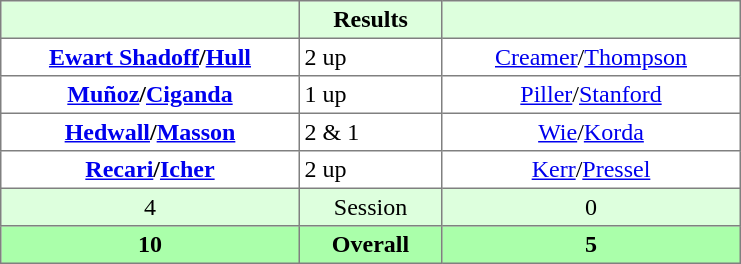<table border="1" cellpadding="3" style="border-collapse:collapse; text-align:center;">
<tr style="background:#dfd;">
<th style="width:12em;"></th>
<th style="width:5.5em;">Results</th>
<th style="width:12em;"></th>
</tr>
<tr>
<td><strong><a href='#'>Ewart Shadoff</a>/<a href='#'>Hull</a></strong></td>
<td align=left> 2 up</td>
<td><a href='#'>Creamer</a>/<a href='#'>Thompson</a></td>
</tr>
<tr>
<td><strong><a href='#'>Muñoz</a>/<a href='#'>Ciganda</a></strong></td>
<td align=left> 1 up</td>
<td><a href='#'>Piller</a>/<a href='#'>Stanford</a></td>
</tr>
<tr>
<td><strong><a href='#'>Hedwall</a>/<a href='#'>Masson</a></strong></td>
<td align=left> 2 & 1</td>
<td><a href='#'>Wie</a>/<a href='#'>Korda</a></td>
</tr>
<tr>
<td><strong><a href='#'>Recari</a>/<a href='#'>Icher</a></strong></td>
<td align=left> 2 up</td>
<td><a href='#'>Kerr</a>/<a href='#'>Pressel</a></td>
</tr>
<tr style="background:#dfd;">
<td>4</td>
<td>Session</td>
<td>0</td>
</tr>
<tr style="background:#afa;">
<th>10</th>
<th>Overall</th>
<th>5</th>
</tr>
</table>
